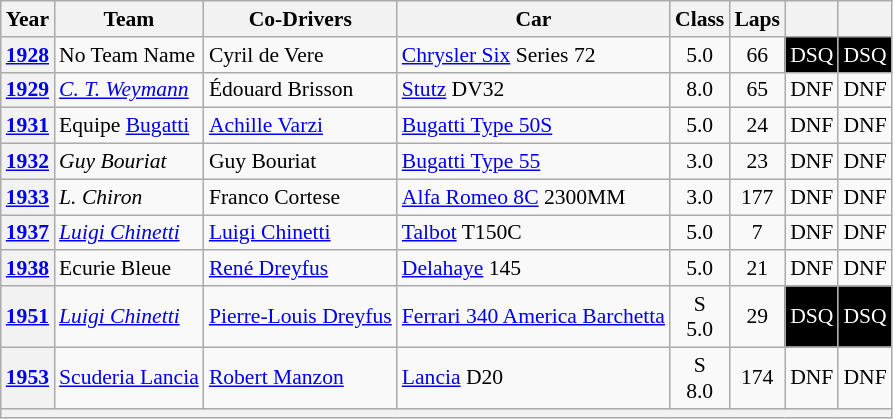<table class="wikitable" style="text-align:center; font-size:90%">
<tr>
<th>Year</th>
<th>Team</th>
<th>Co-Drivers</th>
<th>Car</th>
<th>Class</th>
<th>Laps</th>
<th></th>
<th></th>
</tr>
<tr>
<th><a href='#'>1928</a></th>
<td align="left">No Team Name</td>
<td align="left"> Cyril de Vere</td>
<td align="left"><a href='#'>Chrysler Six</a> Series 72</td>
<td>5.0</td>
<td>66</td>
<td style="background:#000000; color:white">DSQ</td>
<td style="background:#000000; color:white">DSQ</td>
</tr>
<tr>
<th><a href='#'>1929</a></th>
<td align="left"> <em><a href='#'>C. T. Weymann</a></em></td>
<td align="left"> Édouard Brisson</td>
<td align="left"><a href='#'>Stutz</a> DV32</td>
<td>8.0</td>
<td>65</td>
<td>DNF</td>
<td>DNF</td>
</tr>
<tr>
<th><a href='#'>1931</a></th>
<td align="left"> Equipe <a href='#'>Bugatti</a></td>
<td align="left"> <a href='#'>Achille Varzi</a></td>
<td align="left"><a href='#'>Bugatti Type 50S</a></td>
<td>5.0</td>
<td>24</td>
<td>DNF</td>
<td>DNF</td>
</tr>
<tr>
<th><a href='#'>1932</a></th>
<td align="left"> <em>Guy Bouriat</em></td>
<td align="left"> Guy Bouriat</td>
<td align="left"><a href='#'>Bugatti Type 55</a></td>
<td>3.0</td>
<td>23</td>
<td>DNF</td>
<td>DNF</td>
</tr>
<tr>
<th><a href='#'>1933</a></th>
<td align="left"> <em>L. Chiron</em></td>
<td align="left"> Franco Cortese</td>
<td align="left"><a href='#'>Alfa Romeo 8C</a> 2300MM</td>
<td>3.0</td>
<td>177</td>
<td>DNF</td>
<td>DNF</td>
</tr>
<tr>
<th><a href='#'>1937</a></th>
<td align="left"> <em><a href='#'>Luigi Chinetti</a></em></td>
<td align="left"> <a href='#'>Luigi Chinetti</a></td>
<td align="left"><a href='#'>Talbot</a> T150C</td>
<td>5.0</td>
<td>7</td>
<td>DNF</td>
<td>DNF</td>
</tr>
<tr>
<th><a href='#'>1938</a></th>
<td align="left"> Ecurie Bleue</td>
<td align="left"> <a href='#'>René Dreyfus</a></td>
<td align="left"><a href='#'>Delahaye</a> 145</td>
<td>5.0</td>
<td>21</td>
<td>DNF</td>
<td>DNF</td>
</tr>
<tr>
<th><a href='#'>1951</a></th>
<td align="left"> <em><a href='#'>Luigi Chinetti</a></em></td>
<td align="left"> <a href='#'>Pierre-Louis Dreyfus</a></td>
<td align="left"><a href='#'>Ferrari 340 America Barchetta</a></td>
<td>S<br>5.0</td>
<td>29</td>
<td style="background:#000000; color:white">DSQ</td>
<td style="background:#000000; color:white">DSQ</td>
</tr>
<tr>
<th><a href='#'>1953</a></th>
<td align="left"> <a href='#'>Scuderia Lancia</a></td>
<td align="left"> <a href='#'>Robert Manzon</a></td>
<td align="left"><a href='#'>Lancia</a> D20</td>
<td>S<br>8.0</td>
<td>174</td>
<td>DNF</td>
<td>DNF</td>
</tr>
<tr>
<th colspan="8"></th>
</tr>
</table>
